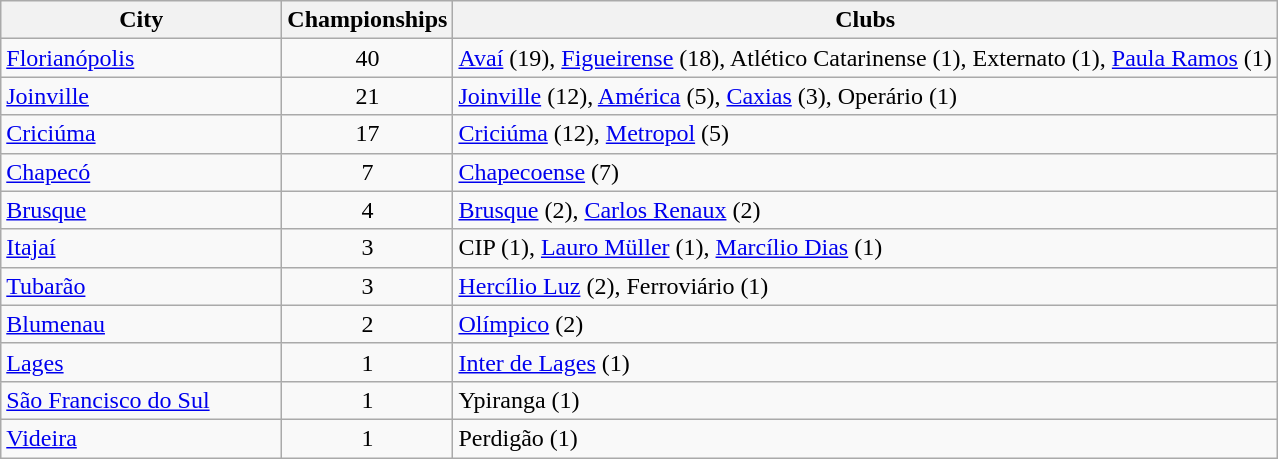<table class="wikitable">
<tr>
<th style="width:180px">City</th>
<th>Championships</th>
<th>Clubs</th>
</tr>
<tr>
<td> <a href='#'>Florianópolis</a></td>
<td align="center">40</td>
<td><a href='#'>Avaí</a> (19), <a href='#'>Figueirense</a> (18), Atlético Catarinense (1), Externato (1), <a href='#'>Paula Ramos</a> (1)</td>
</tr>
<tr>
<td> <a href='#'>Joinville</a></td>
<td align="center">21</td>
<td><a href='#'>Joinville</a> (12), <a href='#'>América</a> (5), <a href='#'>Caxias</a> (3), Operário (1)</td>
</tr>
<tr>
<td> <a href='#'>Criciúma</a></td>
<td align="center">17</td>
<td><a href='#'>Criciúma</a> (12), <a href='#'>Metropol</a> (5)</td>
</tr>
<tr>
<td> <a href='#'>Chapecó</a></td>
<td align="center">7</td>
<td><a href='#'>Chapecoense</a> (7)</td>
</tr>
<tr>
<td> <a href='#'>Brusque</a></td>
<td align="center">4</td>
<td><a href='#'>Brusque</a> (2), <a href='#'>Carlos Renaux</a> (2)</td>
</tr>
<tr>
<td> <a href='#'>Itajaí</a></td>
<td align="center">3</td>
<td>CIP (1), <a href='#'>Lauro Müller</a> (1), <a href='#'>Marcílio Dias</a> (1)</td>
</tr>
<tr>
<td> <a href='#'>Tubarão</a></td>
<td align="center">3</td>
<td><a href='#'>Hercílio Luz</a> (2), Ferroviário (1)</td>
</tr>
<tr>
<td> <a href='#'>Blumenau</a></td>
<td align="center">2</td>
<td><a href='#'>Olímpico</a> (2)</td>
</tr>
<tr>
<td> <a href='#'>Lages</a></td>
<td align="center">1</td>
<td><a href='#'>Inter de Lages</a> (1)</td>
</tr>
<tr>
<td> <a href='#'>São Francisco do Sul</a></td>
<td align="center">1</td>
<td>Ypiranga (1)</td>
</tr>
<tr>
<td> <a href='#'>Videira</a></td>
<td align="center">1</td>
<td>Perdigão (1)</td>
</tr>
</table>
